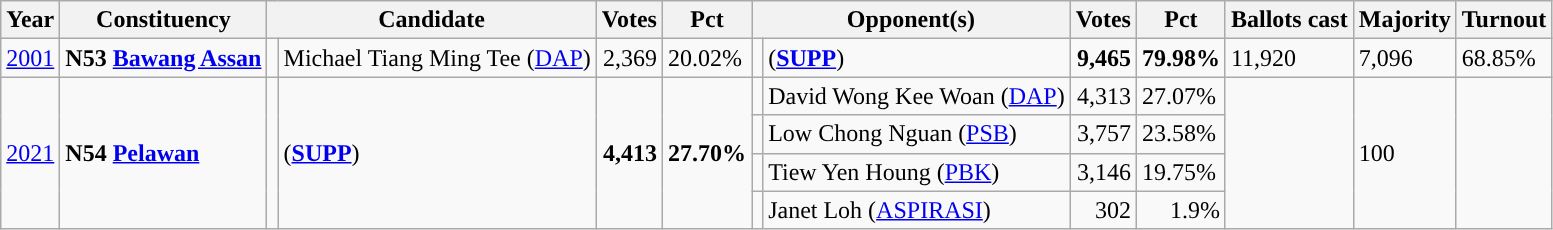<table class="wikitable" style="margin:0.5em ; font-size:100%">
<tr>
<th>Year</th>
<th>Constituency</th>
<th colspan=2>Candidate</th>
<th>Votes</th>
<th>Pct</th>
<th colspan=2>Opponent(s)</th>
<th>Votes</th>
<th>Pct</th>
<th>Ballots cast</th>
<th>Majority</th>
<th>Turnout</th>
</tr>
<tr>
<td><a href='#'>2001</a></td>
<td><strong>N53 <a href='#'>Bawang Assan</a></strong></td>
<td></td>
<td>Michael Tiang Ming Tee (<a href='#'>DAP</a>)</td>
<td style="text-align:right;">2,369</td>
<td>20.02%</td>
<td></td>
<td> (<a href='#'><strong>SUPP</strong></a>)</td>
<td style="text-align:right;"><strong>9,465</strong></td>
<td><strong>79.98%</strong></td>
<td>11,920</td>
<td>7,096</td>
<td>68.85%</td>
</tr>
<tr>
<td rowspan="4"><a href='#'>2021</a></td>
<td rowspan="4"><strong>N54 <a href='#'>Pelawan</a></strong></td>
<td rowspan="4" ></td>
<td rowspan="4"> (<a href='#'><strong>SUPP</strong></a>)</td>
<td rowspan="4" style="text-align:right;"><strong>4,413</strong></td>
<td rowspan="4"><strong>27.70%</strong></td>
<td></td>
<td>David Wong Kee Woan (<a href='#'>DAP</a>)</td>
<td style="text-align:right;">4,313</td>
<td>27.07%</td>
<td rowspan="4"></td>
<td rowspan="4">100</td>
<td rowspan="4"></td>
</tr>
<tr>
<td></td>
<td>Low Chong Nguan (<a href='#'>PSB</a>)</td>
<td style="text-align:right;">3,757</td>
<td>23.58%</td>
</tr>
<tr>
<td></td>
<td>Tiew Yen Houng (<a href='#'>PBK</a>)</td>
<td style="text-align:right;">3,146</td>
<td>19.75%</td>
</tr>
<tr>
<td></td>
<td>Janet Loh (<a href='#'>ASPIRASI</a>)</td>
<td style="text-align:right;">302</td>
<td style="text-align:right;">1.9%</td>
</tr>
</table>
